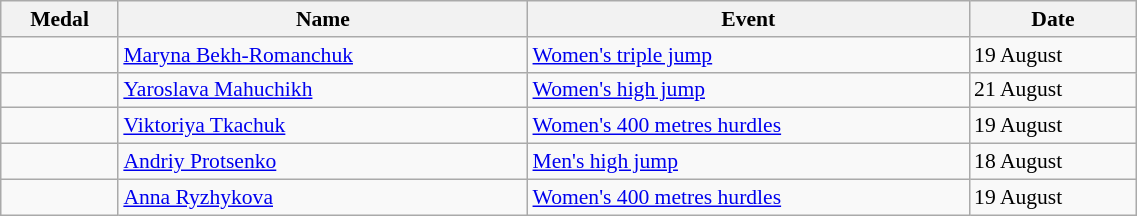<table class="wikitable" style="font-size:90%" width=60%>
<tr>
<th>Medal</th>
<th>Name</th>
<th>Event</th>
<th>Date</th>
</tr>
<tr>
<td></td>
<td><a href='#'>Maryna Bekh-Romanchuk</a></td>
<td><a href='#'>Women's triple jump</a></td>
<td>19 August</td>
</tr>
<tr>
<td></td>
<td><a href='#'>Yaroslava Mahuchikh</a></td>
<td><a href='#'>Women's high jump</a></td>
<td>21 August</td>
</tr>
<tr>
<td></td>
<td><a href='#'>Viktoriya Tkachuk</a></td>
<td><a href='#'>Women's 400 metres hurdles</a></td>
<td>19 August</td>
</tr>
<tr>
<td></td>
<td><a href='#'>Andriy Protsenko</a></td>
<td><a href='#'>Men's high jump</a></td>
<td>18 August</td>
</tr>
<tr>
<td></td>
<td><a href='#'>Anna Ryzhykova</a></td>
<td><a href='#'>Women's 400 metres hurdles</a></td>
<td>19 August</td>
</tr>
</table>
